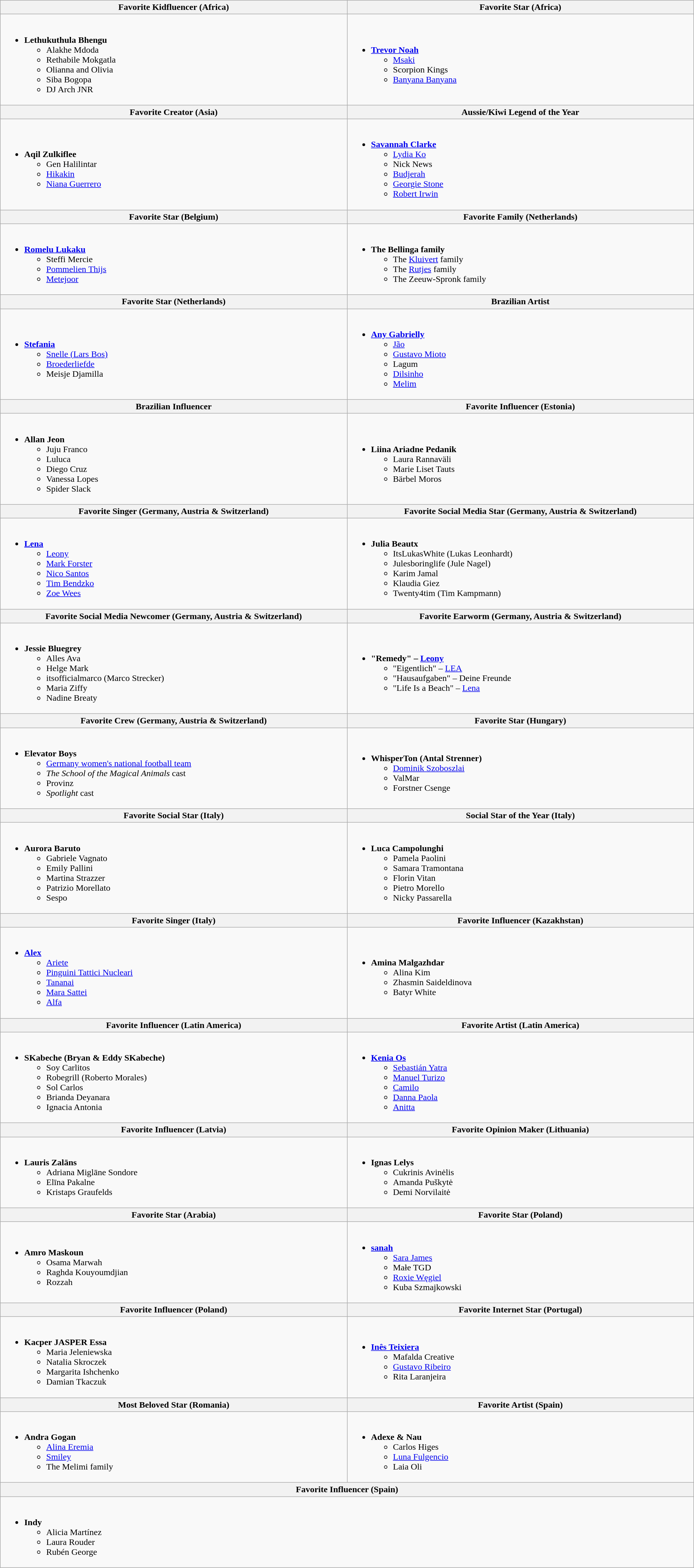<table class="wikitable" style="width:100%;">
<tr>
<th style="width:50%">Favorite Kidfluencer (Africa)</th>
<th style="width:50%">Favorite Star (Africa)</th>
</tr>
<tr>
<td><br><ul><li><strong>Lethukuthula Bhengu</strong><ul><li>Alakhe Mdoda</li><li>Rethabile Mokgatla</li><li>Olianna and Olivia</li><li>Siba Bogopa</li><li>DJ Arch JNR</li></ul></li></ul></td>
<td><br><ul><li><strong><a href='#'>Trevor Noah</a></strong><ul><li><a href='#'>Msaki</a></li><li>Scorpion Kings</li><li><a href='#'>Banyana Banyana</a></li></ul></li></ul></td>
</tr>
<tr>
<th style="width:50%">Favorite Creator (Asia)</th>
<th style="width:50%">Aussie/Kiwi Legend of the Year</th>
</tr>
<tr>
<td><br><ul><li><strong>Aqil Zulkiflee</strong><ul><li>Gen Halilintar</li><li><a href='#'>Hikakin</a></li><li><a href='#'>Niana Guerrero</a></li></ul></li></ul></td>
<td><br><ul><li><strong><a href='#'>Savannah Clarke</a></strong><ul><li><a href='#'>Lydia Ko</a></li><li>Nick News</li><li><a href='#'>Budjerah</a></li><li><a href='#'>Georgie Stone</a></li><li><a href='#'>Robert Irwin</a></li></ul></li></ul></td>
</tr>
<tr>
<th style="width:50%">Favorite Star (Belgium)</th>
<th style="width:50%">Favorite Family (Netherlands)</th>
</tr>
<tr>
<td><br><ul><li><strong><a href='#'>Romelu Lukaku</a></strong><ul><li>Steffi Mercie</li><li><a href='#'>Pommelien Thijs</a></li><li><a href='#'>Metejoor</a></li></ul></li></ul></td>
<td><br><ul><li><strong>The Bellinga family</strong><ul><li>The <a href='#'>Kluivert</a> family</li><li>The <a href='#'>Rutjes</a> family</li><li>The Zeeuw-Spronk family</li></ul></li></ul></td>
</tr>
<tr>
<th style="width:50%">Favorite Star (Netherlands)</th>
<th style="width:50%">Brazilian Artist</th>
</tr>
<tr>
<td><br><ul><li><strong><a href='#'>Stefania</a></strong><ul><li><a href='#'>Snelle (Lars Bos)</a></li><li><a href='#'>Broederliefde</a></li><li>Meisje Djamilla</li></ul></li></ul></td>
<td><br><ul><li><strong><a href='#'>Any Gabrielly</a></strong><ul><li><a href='#'>Jão</a></li><li><a href='#'>Gustavo Mioto</a></li><li>Lagum</li><li><a href='#'>Dilsinho</a></li><li><a href='#'>Melim</a></li></ul></li></ul></td>
</tr>
<tr>
<th style="width:50%">Brazilian Influencer</th>
<th style="width:50%">Favorite Influencer (Estonia)</th>
</tr>
<tr>
<td><br><ul><li><strong>Allan Jeon</strong><ul><li>Juju Franco</li><li>Luluca</li><li>Diego Cruz</li><li>Vanessa Lopes</li><li>Spider Slack</li></ul></li></ul></td>
<td><br><ul><li><strong>Liina Ariadne Pedanik</strong><ul><li>Laura Rannaväli</li><li>Marie Liset Tauts</li><li>Bärbel Moros</li></ul></li></ul></td>
</tr>
<tr>
<th style="width:50%">Favorite Singer (Germany, Austria & Switzerland)</th>
<th style="width:50%">Favorite Social Media Star (Germany, Austria & Switzerland)</th>
</tr>
<tr>
<td><br><ul><li><strong><a href='#'>Lena</a></strong><ul><li><a href='#'>Leony</a></li><li><a href='#'>Mark Forster</a></li><li><a href='#'>Nico Santos</a></li><li><a href='#'>Tim Bendzko</a></li><li><a href='#'>Zoe Wees</a></li></ul></li></ul></td>
<td><br><ul><li><strong>Julia Beautx</strong><ul><li>ItsLukasWhite (Lukas Leonhardt)</li><li>Julesboringlife (Jule Nagel)</li><li>Karim Jamal</li><li>Klaudia Giez</li><li>Twenty4tim (Tim Kampmann)</li></ul></li></ul></td>
</tr>
<tr>
<th style="width:50%">Favorite Social Media Newcomer (Germany, Austria & Switzerland)</th>
<th style="width:50%">Favorite Earworm (Germany, Austria & Switzerland)</th>
</tr>
<tr>
<td><br><ul><li><strong>Jessie Bluegrey</strong><ul><li>Alles Ava</li><li>Helge Mark</li><li>itsofficialmarco (Marco Strecker)</li><li>Maria Ziffy</li><li>Nadine Breaty</li></ul></li></ul></td>
<td><br><ul><li><strong>"Remedy" – <a href='#'>Leony</a></strong><ul><li>"Eigentlich" – <a href='#'>LEA</a></li><li>"Hausaufgaben" – Deine Freunde</li><li>"Life Is a Beach" – <a href='#'>Lena</a></li></ul></li></ul></td>
</tr>
<tr>
<th style="width:50%">Favorite Crew (Germany, Austria & Switzerland)</th>
<th style="width:50%">Favorite Star (Hungary)</th>
</tr>
<tr>
<td><br><ul><li><strong>Elevator Boys</strong><ul><li><a href='#'>Germany women's national football team</a></li><li><em>The School of the Magical Animals</em> cast</li><li>Provinz</li><li><em>Spotlight</em> cast</li></ul></li></ul></td>
<td><br><ul><li><strong>WhisperTon (Antal Strenner)</strong><ul><li><a href='#'>Dominik Szoboszlai</a></li><li>ValMar</li><li>Forstner Csenge</li></ul></li></ul></td>
</tr>
<tr>
<th style="width:50%">Favorite Social Star (Italy)</th>
<th style="width:50%">Social Star of the Year (Italy)</th>
</tr>
<tr>
<td><br><ul><li><strong>Aurora Baruto</strong><ul><li>Gabriele Vagnato</li><li>Emily Pallini</li><li>Martina Strazzer</li><li>Patrizio Morellato</li><li>Sespo</li></ul></li></ul></td>
<td><br><ul><li><strong>Luca Campolunghi</strong><ul><li>Pamela Paolini</li><li>Samara Tramontana</li><li>Florin Vitan</li><li>Pietro Morello</li><li>Nicky Passarella</li></ul></li></ul></td>
</tr>
<tr>
<th style="width:50%">Favorite Singer (Italy)</th>
<th style="width:50%">Favorite Influencer (Kazakhstan)</th>
</tr>
<tr>
<td><br><ul><li><strong><a href='#'>Alex</a></strong><ul><li><a href='#'>Ariete</a></li><li><a href='#'>Pinguini Tattici Nucleari</a></li><li><a href='#'>Tananai</a></li><li><a href='#'>Mara Sattei</a></li><li><a href='#'>Alfa</a></li></ul></li></ul></td>
<td><br><ul><li><strong>Amina Malgazhdar</strong><ul><li>Alina Kim</li><li>Zhasmin Saideldinova</li><li>Batyr White</li></ul></li></ul></td>
</tr>
<tr>
<th style="width:50%">Favorite Influencer (Latin America)</th>
<th style="width:50%">Favorite Artist (Latin America)</th>
</tr>
<tr>
<td><br><ul><li><strong>SKabeche (Bryan & Eddy SKabeche)</strong><ul><li>Soy Carlitos</li><li>Robegrill (Roberto Morales)</li><li>Sol Carlos</li><li>Brianda Deyanara</li><li>Ignacia Antonia</li></ul></li></ul></td>
<td><br><ul><li><strong><a href='#'>Kenia Os</a></strong><ul><li><a href='#'>Sebastián Yatra</a></li><li><a href='#'>Manuel Turizo</a></li><li><a href='#'>Camilo</a></li><li><a href='#'>Danna Paola</a></li><li><a href='#'>Anitta</a></li></ul></li></ul></td>
</tr>
<tr>
<th style="width:50%">Favorite Influencer (Latvia)</th>
<th style="width:50%">Favorite Opinion Maker (Lithuania)</th>
</tr>
<tr>
<td><br><ul><li><strong>Lauris Zalāns</strong><ul><li>Adriana Miglāne Sondore</li><li>Elīna Pakalne</li><li>Kristaps Graufelds</li></ul></li></ul></td>
<td><br><ul><li><strong>Ignas Lelys</strong><ul><li>Cukrinis Avinėlis</li><li>Amanda Puškytė</li><li>Demi Norvilaitė</li></ul></li></ul></td>
</tr>
<tr>
<th style="width:50%">Favorite Star (Arabia)</th>
<th style="width:50%">Favorite Star (Poland)</th>
</tr>
<tr>
<td><br><ul><li><strong>Amro Maskoun</strong><ul><li>Osama Marwah</li><li>Raghda Kouyoumdjian</li><li>Rozzah</li></ul></li></ul></td>
<td><br><ul><li><strong><a href='#'>sanah</a></strong><ul><li><a href='#'>Sara James</a></li><li>Małe TGD</li><li><a href='#'>Roxie Węgiel</a></li><li>Kuba Szmajkowski</li></ul></li></ul></td>
</tr>
<tr>
<th style="width:50%">Favorite Influencer (Poland)</th>
<th style="width:50%">Favorite Internet Star (Portugal)</th>
</tr>
<tr>
<td><br><ul><li><strong>Kacper JASPER Essa</strong><ul><li>Maria Jeleniewska</li><li>Natalia Skroczek</li><li>Margarita Ishchenko</li><li>Damian Tkaczuk</li></ul></li></ul></td>
<td><br><ul><li><strong><a href='#'>Inês Teixiera</a></strong><ul><li>Mafalda Creative</li><li><a href='#'>Gustavo Ribeiro</a></li><li>Rita Laranjeira</li></ul></li></ul></td>
</tr>
<tr>
<th style="width:50%">Most Beloved Star (Romania)</th>
<th style="width:50%">Favorite Artist (Spain)</th>
</tr>
<tr>
<td><br><ul><li><strong>Andra Gogan</strong><ul><li><a href='#'>Alina Eremia</a></li><li><a href='#'>Smiley</a></li><li>The Melimi family</li></ul></li></ul></td>
<td><br><ul><li><strong>Adexe & Nau</strong><ul><li>Carlos Higes</li><li><a href='#'>Luna Fulgencio</a></li><li>Laia Oli</li></ul></li></ul></td>
</tr>
<tr>
<th style="width:50%;" colspan="2">Favorite Influencer (Spain)</th>
</tr>
<tr>
<td colspan="2"><br><ul><li><strong>Indy</strong><ul><li>Alicia Martínez</li><li>Laura Rouder</li><li>Rubén George</li></ul></li></ul></td>
</tr>
</table>
